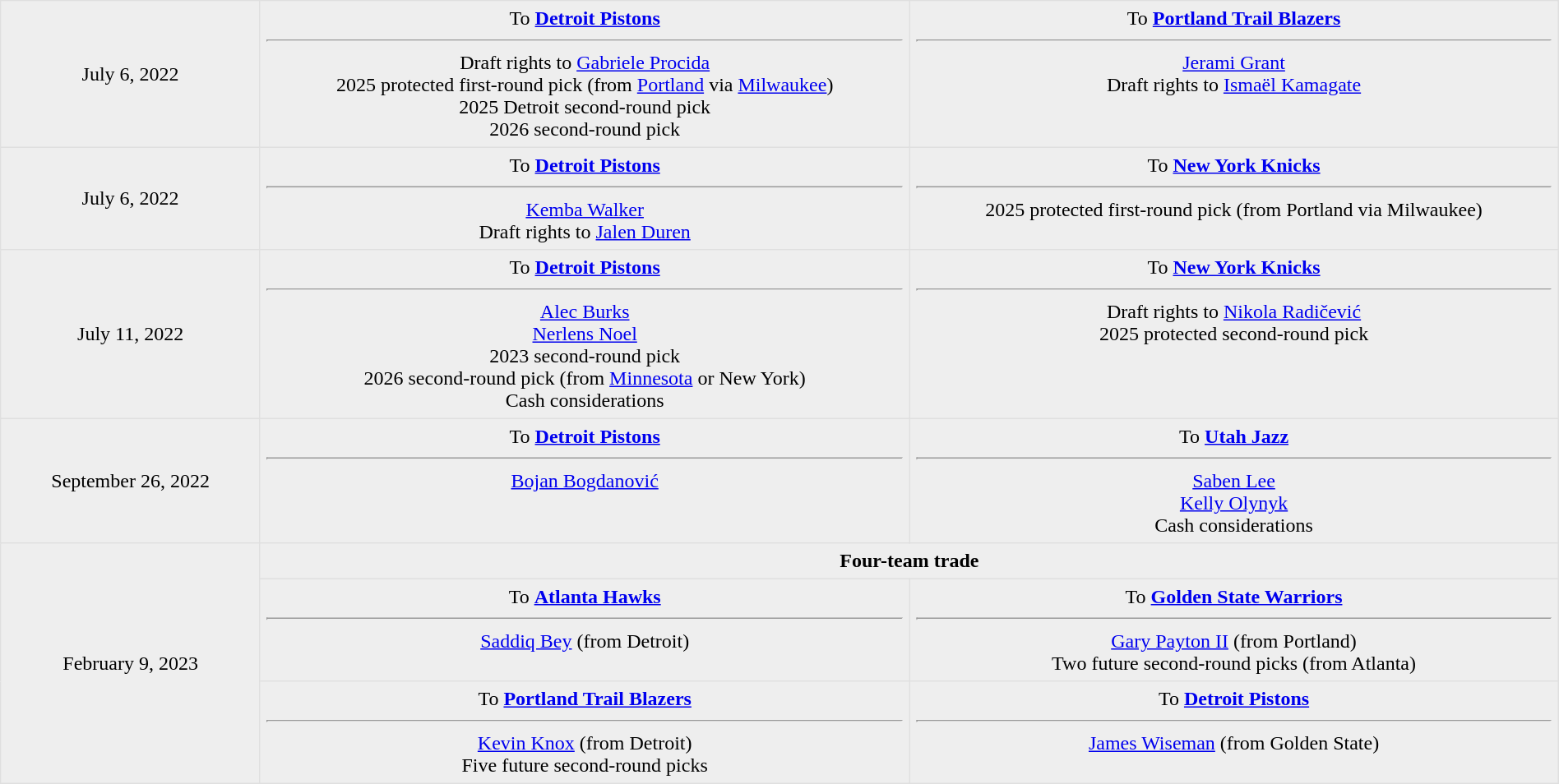<table border=1 style="border-collapse:collapse; text-align: center; width: 100%" bordercolor="#DFDFDF"  cellpadding="5">
<tr style="background:#eee;">
<td style="width:12%">July 6, 2022</td>
<td style="width:44; vertical-align:top;">To <strong><a href='#'>Detroit Pistons</a></strong><hr>Draft rights to <a href='#'>Gabriele Procida</a><br>2025 protected first-round pick (from <a href='#'>Portland</a> via <a href='#'>Milwaukee</a>)<br>2025 Detroit second-round pick<br>2026 second-round pick</td>
<td style="width:44; vertical-align:top;">To <strong><a href='#'>Portland Trail Blazers</a></strong><hr><a href='#'>Jerami Grant</a><br>Draft rights to <a href='#'>Ismaël Kamagate</a></td>
</tr>
<tr style="background:#eee;">
<td style="width:12%">July 6, 2022</td>
<td style="width:44; vertical-align:top;">To <strong><a href='#'>Detroit Pistons</a></strong><hr><a href='#'>Kemba Walker</a><br>Draft rights to <a href='#'>Jalen Duren</a></td>
<td style="width:44; vertical-align:top;">To <strong><a href='#'>New York Knicks</a></strong><hr>2025 protected first-round pick (from Portland via Milwaukee)</td>
</tr>
<tr style="background:#eee;">
<td style="width:12%">July 11, 2022</td>
<td style="width:44; vertical-align:top;">To <strong><a href='#'>Detroit Pistons</a></strong><hr><a href='#'>Alec Burks</a><br><a href='#'>Nerlens Noel</a><br>2023 second-round pick<br>2026 second-round pick (from <a href='#'>Minnesota</a> or New York)<br>Cash considerations</td>
<td style="width:44; vertical-align:top;">To <strong><a href='#'>New York Knicks</a></strong><hr>Draft rights to <a href='#'>Nikola Radičević</a><br>2025 protected second-round pick</td>
</tr>
<tr style="background:#eee;">
<td style="width:12%">September 26, 2022</td>
<td style="width:44; vertical-align:top;">To <strong><a href='#'>Detroit Pistons</a></strong><hr><a href='#'>Bojan Bogdanović</a></td>
<td style="width:44; vertical-align:top;">To <strong><a href='#'>Utah Jazz</a></strong><hr><a href='#'>Saben Lee</a><br><a href='#'>Kelly Olynyk</a><br>Cash considerations</td>
</tr>
<tr style="background:#eee;">
<td style="width:12%" rowspan="3">February 9, 2023</td>
<td style="width:30%" valign="top" colspan="2"><strong>Four-team trade</strong></td>
</tr>
<tr bgcolor="#eee">
<td style="width:30%" valign="top">To <strong><a href='#'>Atlanta Hawks</a></strong><hr><a href='#'>Saddiq Bey</a> (from Detroit)</td>
<td style="width:30%" valign="top">To <strong><a href='#'>Golden State Warriors</a></strong><hr><a href='#'>Gary Payton II</a> (from Portland)<br>Two future second-round picks (from Atlanta)</td>
</tr>
<tr bgcolor="#eee">
<td style="width:30%" valign="top">To <strong><a href='#'>Portland Trail Blazers</a></strong><hr><a href='#'>Kevin Knox</a> (from Detroit)<br>Five future second-round picks</td>
<td style="width:30%" valign="top">To <strong><a href='#'>Detroit Pistons</a></strong><hr><a href='#'>James Wiseman</a> (from Golden State)</td>
</tr>
</table>
